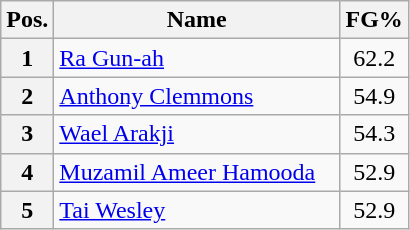<table class=wikitable style="text-align:center;">
<tr>
<th width="13%">Pos.</th>
<th width="70%">Name</th>
<th width="17%">FG%</th>
</tr>
<tr>
<th>1</th>
<td align=left> <a href='#'>Ra Gun-ah</a></td>
<td>62.2</td>
</tr>
<tr>
<th>2</th>
<td align=left> <a href='#'>Anthony Clemmons</a></td>
<td>54.9</td>
</tr>
<tr>
<th>3</th>
<td align=left> <a href='#'>Wael Arakji</a></td>
<td>54.3</td>
</tr>
<tr>
<th>4</th>
<td align=left> <a href='#'>Muzamil Ameer Hamooda</a></td>
<td>52.9</td>
</tr>
<tr>
<th>5</th>
<td align=left> <a href='#'>Tai Wesley</a></td>
<td>52.9</td>
</tr>
</table>
